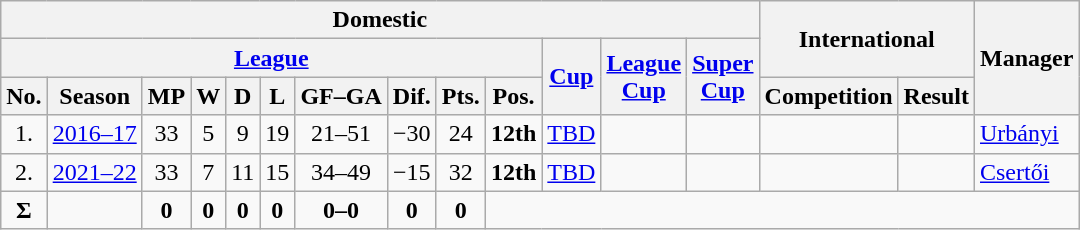<table class="wikitable"  style="text-align:center">
<tr>
<th colspan="13">Domestic</th>
<th colspan="2" rowspan="2">International</th>
<th rowspan="3">Manager</th>
</tr>
<tr>
<th colspan="10"><a href='#'>League</a></th>
<th rowspan="2"><a href='#'>Cup</a></th>
<th rowspan="2"><a href='#'>League <br> Cup</a></th>
<th rowspan="2"><a href='#'>Super <br> Cup</a></th>
</tr>
<tr>
<th>No.</th>
<th>Season</th>
<th>MP</th>
<th>W</th>
<th>D</th>
<th>L</th>
<th>GF–GA</th>
<th>Dif.</th>
<th>Pts.</th>
<th>Pos.</th>
<th>Competition</th>
<th>Result</th>
</tr>
<tr>
<td>1.</td>
<td><a href='#'>2016–17</a></td>
<td>33</td>
<td>5</td>
<td>9</td>
<td>19</td>
<td>21–51</td>
<td>−30</td>
<td>24</td>
<td !><strong>12th</strong></td>
<td><a href='#'>TBD</a></td>
<td></td>
<td></td>
<td></td>
<td></td>
<td style="text-align:left"> <a href='#'>Urbányi</a></td>
</tr>
<tr>
<td>2.</td>
<td><a href='#'>2021–22</a></td>
<td>33</td>
<td>7</td>
<td>11</td>
<td>15</td>
<td>34–49</td>
<td>−15</td>
<td>32</td>
<td !><strong>12th</strong></td>
<td><a href='#'>TBD</a></td>
<td></td>
<td></td>
<td></td>
<td></td>
<td style="text-align:left"> <a href='#'>Csertői</a></td>
</tr>
<tr>
<td><strong>Σ</strong></td>
<td></td>
<td><strong>0</strong></td>
<td><strong>0</strong></td>
<td><strong>0</strong></td>
<td><strong>0</strong></td>
<td><strong>0–0</strong></td>
<td><strong>0</strong></td>
<td><strong>0</strong></td>
</tr>
</table>
